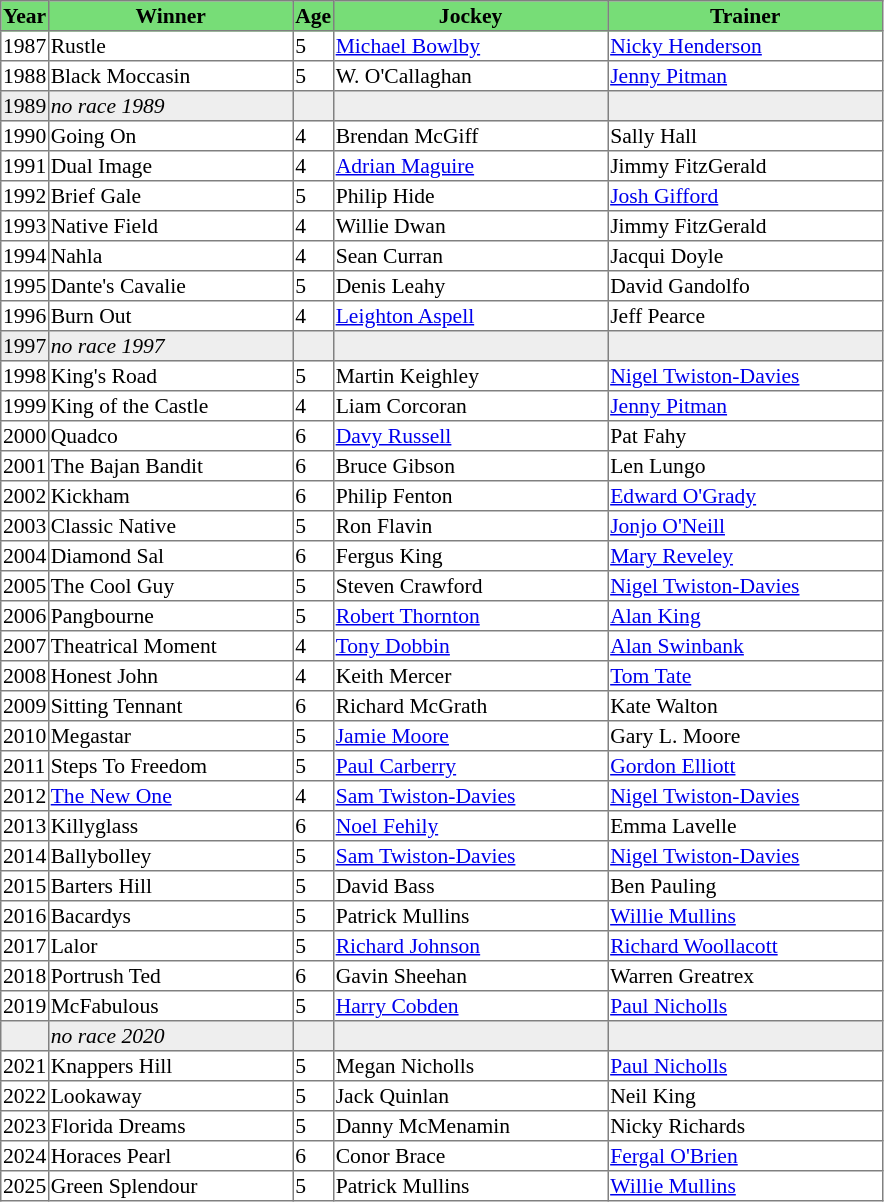<table class = "sortable" | border="1" style="border-collapse: collapse; font-size:90%">
<tr bgcolor="#77dd77" align="center">
<th>Year</th>
<th>Winner</th>
<th>Age</th>
<th>Jockey</th>
<th>Trainer</th>
</tr>
<tr>
<td>1987</td>
<td width=160px>Rustle</td>
<td>5</td>
<td width=180px><a href='#'>Michael Bowlby</a></td>
<td width=180px><a href='#'>Nicky Henderson</a></td>
</tr>
<tr>
<td>1988</td>
<td>Black Moccasin</td>
<td>5</td>
<td>W. O'Callaghan</td>
<td><a href='#'>Jenny Pitman</a></td>
</tr>
<tr bgcolor="#eeeeee">
<td><span>1989</span></td>
<td><em>no race 1989</em></td>
<td></td>
<td></td>
<td></td>
</tr>
<tr>
<td>1990</td>
<td>Going On</td>
<td>4</td>
<td>Brendan McGiff</td>
<td>Sally Hall</td>
</tr>
<tr>
<td>1991</td>
<td>Dual Image</td>
<td>4</td>
<td><a href='#'>Adrian Maguire</a></td>
<td>Jimmy FitzGerald</td>
</tr>
<tr>
<td>1992</td>
<td>Brief Gale</td>
<td>5</td>
<td>Philip Hide</td>
<td><a href='#'>Josh Gifford</a></td>
</tr>
<tr>
<td>1993</td>
<td>Native Field</td>
<td>4</td>
<td>Willie Dwan</td>
<td>Jimmy FitzGerald</td>
</tr>
<tr>
<td>1994</td>
<td>Nahla</td>
<td>4</td>
<td>Sean Curran</td>
<td>Jacqui Doyle</td>
</tr>
<tr>
<td>1995</td>
<td>Dante's Cavalie</td>
<td>5</td>
<td>Denis Leahy</td>
<td>David Gandolfo</td>
</tr>
<tr>
<td>1996</td>
<td>Burn Out</td>
<td>4</td>
<td><a href='#'>Leighton Aspell</a></td>
<td>Jeff Pearce</td>
</tr>
<tr bgcolor="#eeeeee">
<td><span>1997</span></td>
<td><em>no race 1997</em> </td>
<td></td>
<td></td>
<td></td>
</tr>
<tr>
<td>1998</td>
<td>King's Road</td>
<td>5</td>
<td>Martin Keighley</td>
<td><a href='#'>Nigel Twiston-Davies</a></td>
</tr>
<tr>
<td>1999</td>
<td>King of the Castle</td>
<td>4</td>
<td>Liam Corcoran</td>
<td><a href='#'>Jenny Pitman</a></td>
</tr>
<tr>
<td>2000</td>
<td>Quadco</td>
<td>6</td>
<td><a href='#'>Davy Russell</a></td>
<td>Pat Fahy</td>
</tr>
<tr>
<td>2001</td>
<td>The Bajan Bandit</td>
<td>6</td>
<td>Bruce Gibson</td>
<td>Len Lungo</td>
</tr>
<tr>
<td>2002</td>
<td>Kickham</td>
<td>6</td>
<td>Philip Fenton</td>
<td><a href='#'>Edward O'Grady</a></td>
</tr>
<tr>
<td>2003</td>
<td>Classic Native</td>
<td>5</td>
<td>Ron Flavin</td>
<td><a href='#'>Jonjo O'Neill</a></td>
</tr>
<tr>
<td>2004</td>
<td>Diamond Sal</td>
<td>6</td>
<td>Fergus King</td>
<td><a href='#'>Mary Reveley</a></td>
</tr>
<tr>
<td>2005</td>
<td>The Cool Guy</td>
<td>5</td>
<td>Steven Crawford</td>
<td><a href='#'>Nigel Twiston-Davies</a></td>
</tr>
<tr>
<td>2006</td>
<td>Pangbourne</td>
<td>5</td>
<td><a href='#'>Robert Thornton</a></td>
<td><a href='#'>Alan King</a></td>
</tr>
<tr>
<td>2007</td>
<td>Theatrical Moment</td>
<td>4</td>
<td><a href='#'>Tony Dobbin</a></td>
<td><a href='#'>Alan Swinbank</a></td>
</tr>
<tr>
<td>2008</td>
<td>Honest John</td>
<td>4</td>
<td>Keith Mercer</td>
<td><a href='#'>Tom Tate</a></td>
</tr>
<tr>
<td>2009</td>
<td>Sitting Tennant</td>
<td>6</td>
<td>Richard McGrath</td>
<td>Kate Walton</td>
</tr>
<tr>
<td>2010</td>
<td>Megastar</td>
<td>5</td>
<td><a href='#'>Jamie Moore</a></td>
<td>Gary L. Moore</td>
</tr>
<tr>
<td>2011</td>
<td>Steps To Freedom</td>
<td>5</td>
<td><a href='#'>Paul Carberry</a></td>
<td><a href='#'>Gordon Elliott</a></td>
</tr>
<tr>
<td>2012</td>
<td><a href='#'>The New One</a></td>
<td>4</td>
<td><a href='#'>Sam Twiston-Davies</a></td>
<td><a href='#'>Nigel Twiston-Davies</a></td>
</tr>
<tr>
<td>2013</td>
<td>Killyglass</td>
<td>6</td>
<td><a href='#'>Noel Fehily</a></td>
<td>Emma Lavelle</td>
</tr>
<tr>
<td>2014</td>
<td>Ballybolley</td>
<td>5</td>
<td><a href='#'>Sam Twiston-Davies</a></td>
<td><a href='#'>Nigel Twiston-Davies</a></td>
</tr>
<tr>
<td>2015</td>
<td>Barters Hill</td>
<td>5</td>
<td>David Bass</td>
<td>Ben Pauling</td>
</tr>
<tr>
<td>2016</td>
<td>Bacardys</td>
<td>5</td>
<td>Patrick Mullins</td>
<td><a href='#'>Willie Mullins</a></td>
</tr>
<tr>
<td>2017</td>
<td>Lalor</td>
<td>5</td>
<td><a href='#'>Richard Johnson</a></td>
<td><a href='#'>Richard Woollacott</a></td>
</tr>
<tr>
<td>2018</td>
<td>Portrush Ted</td>
<td>6</td>
<td>Gavin Sheehan</td>
<td>Warren Greatrex</td>
</tr>
<tr>
<td>2019</td>
<td>McFabulous</td>
<td>5</td>
<td><a href='#'>Harry Cobden</a></td>
<td><a href='#'>Paul Nicholls</a></td>
</tr>
<tr bgcolor="#eeeeee">
<td data-sort-value="2020"></td>
<td><em>no race 2020</em> </td>
<td></td>
<td></td>
<td></td>
</tr>
<tr>
<td>2021</td>
<td>Knappers Hill</td>
<td>5</td>
<td>Megan Nicholls</td>
<td><a href='#'>Paul Nicholls</a></td>
</tr>
<tr>
<td>2022</td>
<td>Lookaway</td>
<td>5</td>
<td>Jack Quinlan</td>
<td>Neil King</td>
</tr>
<tr>
<td>2023</td>
<td>Florida Dreams</td>
<td>5</td>
<td>Danny McMenamin</td>
<td>Nicky Richards</td>
</tr>
<tr>
<td>2024</td>
<td>Horaces Pearl</td>
<td>6</td>
<td>Conor Brace</td>
<td><a href='#'>Fergal O'Brien</a></td>
</tr>
<tr>
<td>2025</td>
<td>Green Splendour</td>
<td>5</td>
<td>Patrick Mullins</td>
<td><a href='#'>Willie Mullins</a></td>
</tr>
</table>
